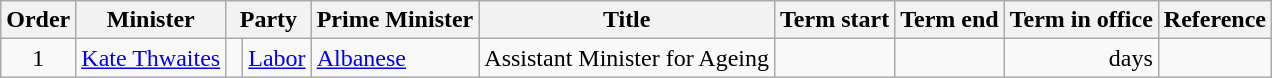<table class="wikitable">
<tr>
<th>Order</th>
<th>Minister</th>
<th colspan="2">Party</th>
<th>Prime Minister</th>
<th>Title</th>
<th>Term start</th>
<th>Term end</th>
<th>Term in office</th>
<th>Reference</th>
</tr>
<tr>
<td align=center>1</td>
<td><a href='#'>Kate Thwaites</a></td>
<td> </td>
<td><a href='#'>Labor</a></td>
<td><a href='#'>Albanese</a></td>
<td>Assistant Minister for Ageing</td>
<td align=center></td>
<td align=center></td>
<td align=right> days</td>
<td align=center></td>
</tr>
</table>
